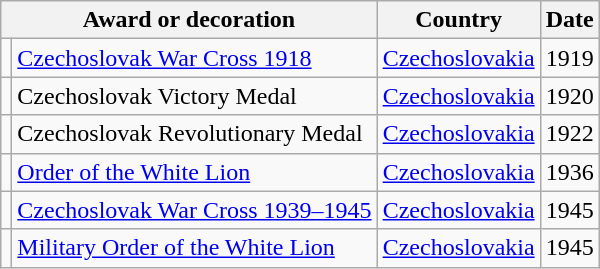<table class="wikitable" style="text-align:left;">
<tr>
<th colspan=2>Award or decoration</th>
<th>Country</th>
<th>Date</th>
</tr>
<tr>
<td></td>
<td><a href='#'>Czechoslovak War Cross 1918</a></td>
<td><a href='#'>Czechoslovakia</a></td>
<td>1919</td>
</tr>
<tr>
<td></td>
<td>Czechoslovak Victory Medal</td>
<td><a href='#'>Czechoslovakia</a></td>
<td>1920</td>
</tr>
<tr>
<td></td>
<td>Czechoslovak Revolutionary Medal</td>
<td><a href='#'>Czechoslovakia</a></td>
<td>1922</td>
</tr>
<tr>
<td></td>
<td><a href='#'>Order of the White Lion</a></td>
<td><a href='#'>Czechoslovakia</a></td>
<td>1936</td>
</tr>
<tr>
<td></td>
<td><a href='#'>Czechoslovak War Cross 1939–1945</a></td>
<td><a href='#'>Czechoslovakia</a></td>
<td>1945</td>
</tr>
<tr>
<td></td>
<td><a href='#'>Military Order of the White Lion</a></td>
<td><a href='#'>Czechoslovakia</a></td>
<td>1945</td>
</tr>
</table>
